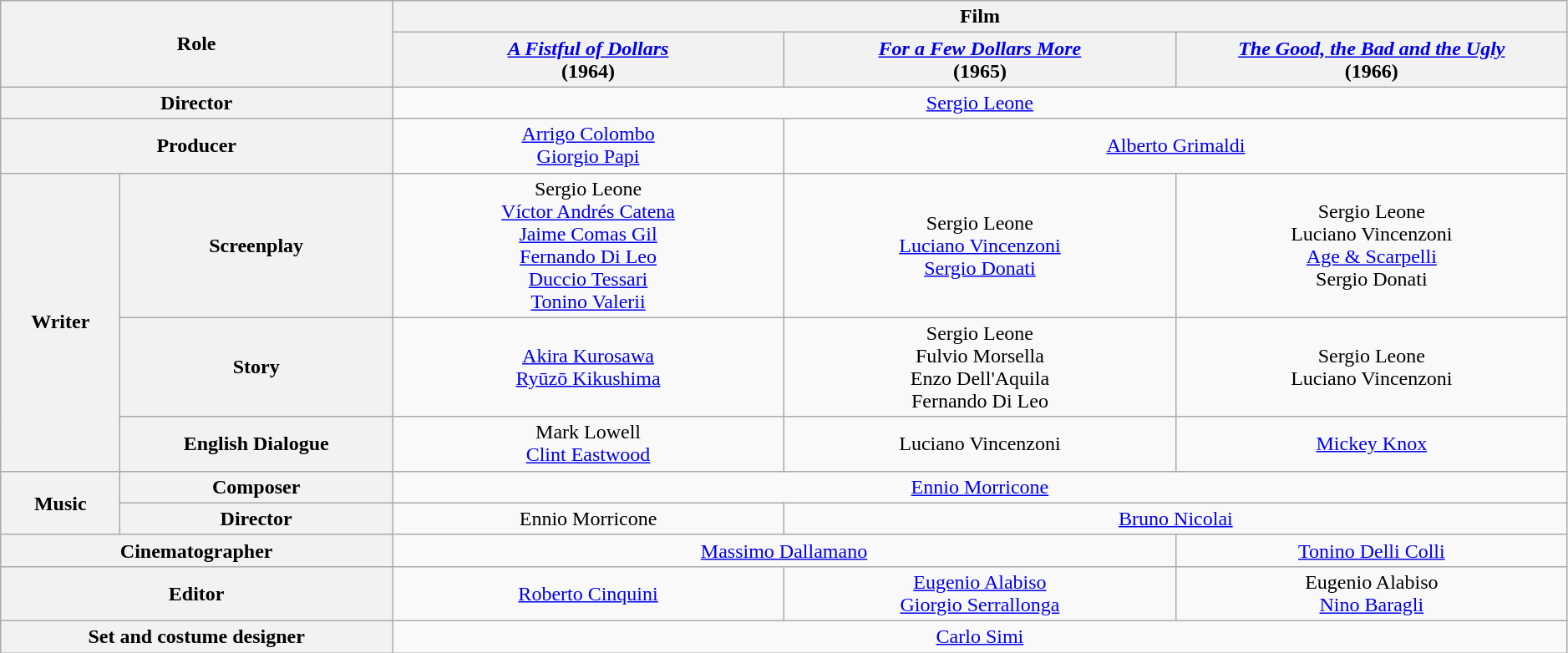<table class="wikitable" style="text-align:center; width:99%;">
<tr>
<th colspan="2" rowspan="2" style="width:25%;">Role</th>
<th colspan="3" style="text-align:center;">Film</th>
</tr>
<tr>
<th style="text-align:center; width:25%;"><em><a href='#'>A Fistful of Dollars</a></em><br>(1964)</th>
<th style="text-align:center; width:25%;"><em><a href='#'>For a Few Dollars More</a></em><br>(1965)</th>
<th style="text-align:center; width:25%;"><em><a href='#'>The Good, the Bad and the Ugly</a></em><br>(1966)</th>
</tr>
<tr>
<th colspan="2">Director</th>
<td colspan="3"><a href='#'>Sergio Leone</a></td>
</tr>
<tr>
<th colspan="2">Producer</th>
<td><a href='#'>Arrigo Colombo</a><br><a href='#'>Giorgio Papi</a></td>
<td colspan="2"><a href='#'>Alberto Grimaldi</a></td>
</tr>
<tr>
<th rowspan="3">Writer</th>
<th>Screenplay</th>
<td>Sergio Leone <br><a href='#'>Víctor Andrés Catena</a> <br><a href='#'>Jaime Comas Gil</a><br><a href='#'>Fernando Di Leo</a> <br><a href='#'>Duccio Tessari</a> <br><a href='#'>Tonino Valerii</a></td>
<td>Sergio Leone <br><a href='#'>Luciano Vincenzoni</a> <br><a href='#'>Sergio Donati</a></td>
<td>Sergio Leone <br>Luciano Vincenzoni <br><a href='#'>Age & Scarpelli</a> <br>Sergio Donati</td>
</tr>
<tr>
<th>Story</th>
<td><a href='#'>Akira Kurosawa</a> <br><a href='#'>Ryūzō Kikushima</a> <br></td>
<td>Sergio Leone <br>Fulvio Morsella <br>Enzo Dell'Aquila <br>Fernando Di Leo</td>
<td>Sergio Leone<br>Luciano Vincenzoni</td>
</tr>
<tr>
<th>English Dialogue</th>
<td>Mark Lowell <br><a href='#'>Clint Eastwood</a></td>
<td>Luciano Vincenzoni</td>
<td><a href='#'>Mickey Knox</a></td>
</tr>
<tr>
<th rowspan="2">Music</th>
<th>Composer</th>
<td colspan="3"><a href='#'>Ennio Morricone</a></td>
</tr>
<tr>
<th>Director</th>
<td>Ennio Morricone</td>
<td colspan="2"><a href='#'>Bruno Nicolai</a></td>
</tr>
<tr>
<th colspan="2">Cinematographer</th>
<td colspan="2"><a href='#'>Massimo Dallamano</a></td>
<td><a href='#'>Tonino Delli Colli</a></td>
</tr>
<tr>
<th colspan="2">Editor</th>
<td><a href='#'>Roberto Cinquini</a></td>
<td><a href='#'>Eugenio Alabiso</a><br><a href='#'>Giorgio Serrallonga</a></td>
<td>Eugenio Alabiso <br><a href='#'>Nino Baragli</a></td>
</tr>
<tr>
<th colspan="2">Set and costume designer</th>
<td colspan="3"><a href='#'>Carlo Simi</a></td>
</tr>
</table>
